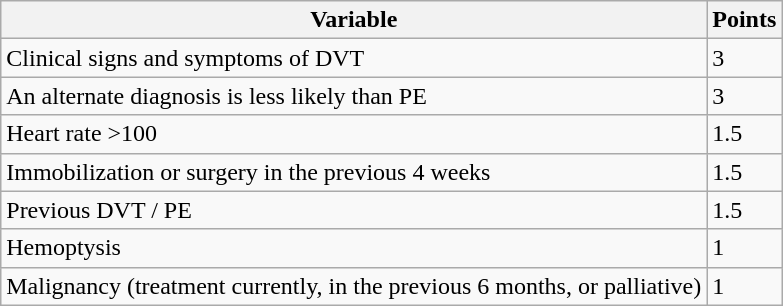<table class="wikitable">
<tr>
<th>Variable</th>
<th>Points</th>
</tr>
<tr>
<td>Clinical signs and symptoms of DVT</td>
<td>3</td>
</tr>
<tr>
<td>An alternate diagnosis is less likely than PE</td>
<td>3</td>
</tr>
<tr>
<td>Heart rate >100</td>
<td>1.5</td>
</tr>
<tr>
<td>Immobilization or surgery in the previous 4 weeks</td>
<td>1.5</td>
</tr>
<tr>
<td>Previous DVT / PE</td>
<td>1.5</td>
</tr>
<tr>
<td>Hemoptysis</td>
<td>1</td>
</tr>
<tr>
<td>Malignancy (treatment currently, in the previous 6 months, or palliative)</td>
<td>1</td>
</tr>
</table>
